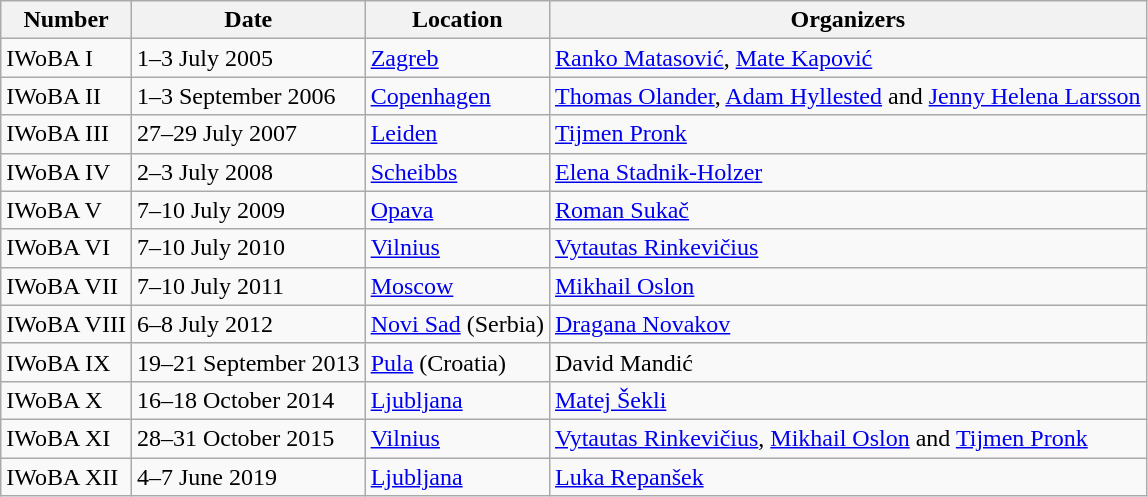<table class="wikitable" align="center">
<tr>
<th>Number</th>
<th>Date</th>
<th>Location</th>
<th>Organizers</th>
</tr>
<tr>
<td>IWoBA I</td>
<td>1–3 July 2005</td>
<td><a href='#'>Zagreb</a></td>
<td><a href='#'>Ranko Matasović</a>, <a href='#'>Mate Kapović</a></td>
</tr>
<tr>
<td>IWoBA II</td>
<td>1–3 September 2006</td>
<td><a href='#'>Copenhagen</a></td>
<td><a href='#'>Thomas Olander</a>, <a href='#'>Adam Hyllested</a> and <a href='#'>Jenny Helena Larsson</a></td>
</tr>
<tr>
<td>IWoBA III</td>
<td>27–29 July 2007</td>
<td><a href='#'>Leiden</a></td>
<td><a href='#'>Tijmen Pronk</a></td>
</tr>
<tr>
<td>IWoBA IV</td>
<td>2–3 July 2008</td>
<td><a href='#'>Scheibbs</a></td>
<td><a href='#'>Elena Stadnik-Holzer</a></td>
</tr>
<tr>
<td>IWoBA V</td>
<td>7–10 July 2009</td>
<td><a href='#'>Opava</a></td>
<td><a href='#'>Roman Sukač</a></td>
</tr>
<tr>
<td>IWoBA VI</td>
<td>7–10 July 2010</td>
<td><a href='#'>Vilnius</a></td>
<td><a href='#'>Vytautas Rinkevičius</a></td>
</tr>
<tr>
<td>IWoBA VII</td>
<td>7–10 July 2011</td>
<td><a href='#'>Moscow</a></td>
<td><a href='#'>Mikhail Oslon</a></td>
</tr>
<tr>
<td>IWoBA VIII</td>
<td>6–8 July 2012</td>
<td><a href='#'>Novi Sad</a> (Serbia)</td>
<td><a href='#'>Dragana Novakov</a></td>
</tr>
<tr>
<td>IWoBA IX</td>
<td>19–21 September 2013</td>
<td><a href='#'>Pula</a> (Croatia)</td>
<td>David Mandić</td>
</tr>
<tr>
<td>IWoBA X</td>
<td>16–18 October 2014</td>
<td><a href='#'>Ljubljana</a></td>
<td><a href='#'>Matej Šekli</a></td>
</tr>
<tr>
<td>IWoBA XI</td>
<td>28–31 October 2015</td>
<td><a href='#'>Vilnius</a></td>
<td><a href='#'>Vytautas Rinkevičius</a>, <a href='#'>Mikhail Oslon</a> and <a href='#'>Tijmen Pronk</a></td>
</tr>
<tr>
<td>IWoBA XII</td>
<td>4–7 June 2019</td>
<td><a href='#'>Ljubljana</a></td>
<td><a href='#'>Luka Repanšek</a></td>
</tr>
</table>
